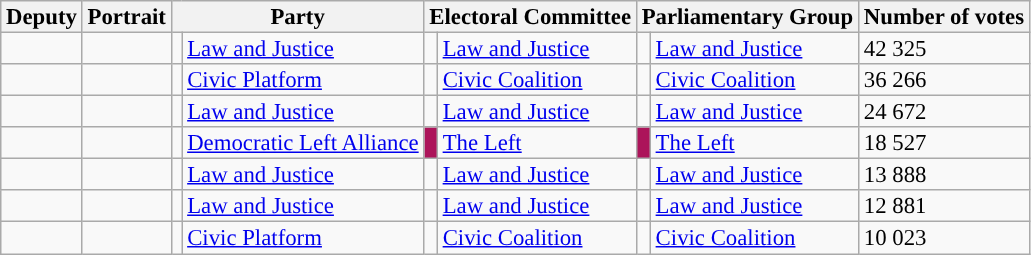<table class="wikitable sortable" style="font-size:95%;line-height:14px;">
<tr>
<th>Deputy</th>
<th>Portrait</th>
<th colspan="2">Party</th>
<th colspan="2">Electoral Committee</th>
<th colspan="2">Parliamentary Group</th>
<th>Number of votes</th>
</tr>
<tr>
<td></td>
<td></td>
<td style="background:"></td>
<td><a href='#'>Law and Justice</a></td>
<td style="background:"></td>
<td><a href='#'>Law and Justice</a></td>
<td style="background:"></td>
<td><a href='#'>Law and Justice</a></td>
<td>42 325</td>
</tr>
<tr>
<td></td>
<td></td>
<td style="background:"></td>
<td><a href='#'>Civic Platform</a></td>
<td style="background:"></td>
<td><a href='#'>Civic Coalition</a></td>
<td style="background:"></td>
<td><a href='#'>Civic Coalition</a></td>
<td>36 266</td>
</tr>
<tr>
<td></td>
<td></td>
<td style="background:"></td>
<td><a href='#'>Law and Justice</a></td>
<td style="background:"></td>
<td><a href='#'>Law and Justice</a></td>
<td style="background:"></td>
<td><a href='#'>Law and Justice</a></td>
<td>24 672</td>
</tr>
<tr>
<td></td>
<td></td>
<td style="background:"></td>
<td><a href='#'>Democratic Left Alliance</a></td>
<td style="background:#AC145A;"></td>
<td><a href='#'>The Left</a></td>
<td style="background:#AC145A;"></td>
<td><a href='#'>The Left</a></td>
<td>18 527</td>
</tr>
<tr>
<td></td>
<td></td>
<td style="background:"></td>
<td><a href='#'>Law and Justice</a></td>
<td style="background:"></td>
<td><a href='#'>Law and Justice</a></td>
<td style="background:"></td>
<td><a href='#'>Law and Justice</a></td>
<td>13 888</td>
</tr>
<tr>
<td></td>
<td></td>
<td style="background:"></td>
<td><a href='#'>Law and Justice</a></td>
<td style="background:"></td>
<td><a href='#'>Law and Justice</a></td>
<td style="background:"></td>
<td><a href='#'>Law and Justice</a></td>
<td>12 881</td>
</tr>
<tr>
<td></td>
<td></td>
<td style="background:"></td>
<td><a href='#'>Civic Platform</a></td>
<td style="background:"></td>
<td><a href='#'>Civic Coalition</a></td>
<td style="background:"></td>
<td><a href='#'>Civic Coalition</a></td>
<td>10 023</td>
</tr>
</table>
